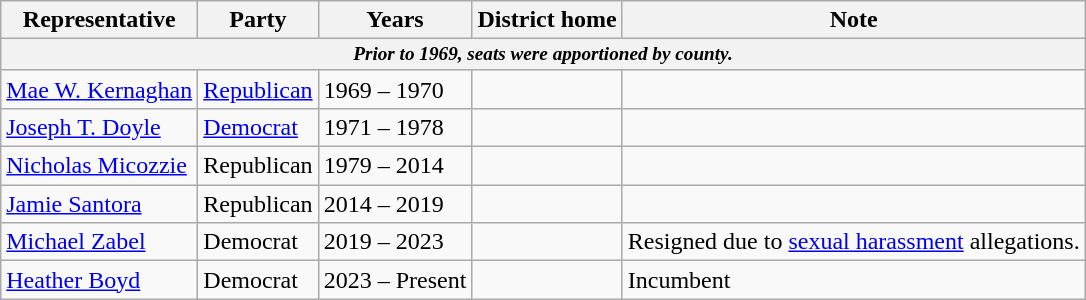<table class=wikitable>
<tr valign=bottom>
<th>Representative</th>
<th>Party</th>
<th>Years</th>
<th>District home</th>
<th>Note</th>
</tr>
<tr>
<th colspan=5 style="font-size: 80%;"><em>Prior to 1969, seats were apportioned by county.</em></th>
</tr>
<tr>
<td><a href='#'>Mae W. Kernaghan</a></td>
<td><a href='#'>Republican</a></td>
<td>1969 – 1970</td>
<td></td>
<td></td>
</tr>
<tr>
<td><a href='#'>Joseph T. Doyle</a></td>
<td><a href='#'>Democrat</a></td>
<td>1971 – 1978</td>
<td></td>
<td></td>
</tr>
<tr>
<td><a href='#'>Nicholas Micozzie</a></td>
<td>Republican</td>
<td>1979 – 2014</td>
<td></td>
<td></td>
</tr>
<tr>
<td><a href='#'>Jamie Santora</a></td>
<td>Republican</td>
<td>2014 – 2019</td>
<td></td>
<td></td>
</tr>
<tr>
<td><a href='#'>Michael Zabel</a></td>
<td>Democrat</td>
<td>2019 – 2023</td>
<td></td>
<td>Resigned due to <a href='#'>sexual harassment</a> allegations.</td>
</tr>
<tr>
<td><a href='#'>Heather Boyd</a></td>
<td>Democrat</td>
<td>2023 – Present</td>
<td></td>
<td>Incumbent</td>
</tr>
</table>
